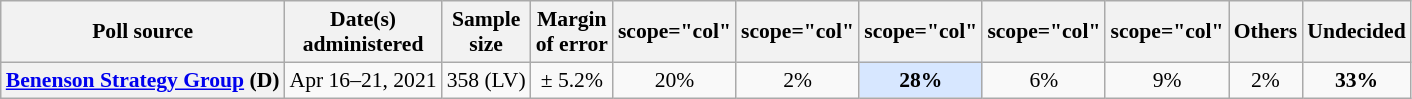<table class="wikitable plainrowheaders" style="text-align:center; font-size:90%;">
<tr>
<th scope="col">Poll source</th>
<th scope="col">Date(s)<br>administered</th>
<th scope="col">Sample<br>size</th>
<th scope="col">Margin<br>of error</th>
<th>scope="col" </th>
<th>scope="col" </th>
<th>scope="col" </th>
<th>scope="col" </th>
<th>scope="col" </th>
<th scope="col">Others</th>
<th scope="col">Undecided</th>
</tr>
<tr>
<th scope="row"><a href='#'>Benenson Strategy Group</a> (D)</th>
<td>Apr 16–21, 2021</td>
<td>358 (LV)</td>
<td>± 5.2%</td>
<td>20%</td>
<td>2%</td>
<td style="background:#d7e7ff"><strong>28%</strong></td>
<td>6%</td>
<td>9%</td>
<td>2%</td>
<td><strong>33%</strong></td>
</tr>
</table>
